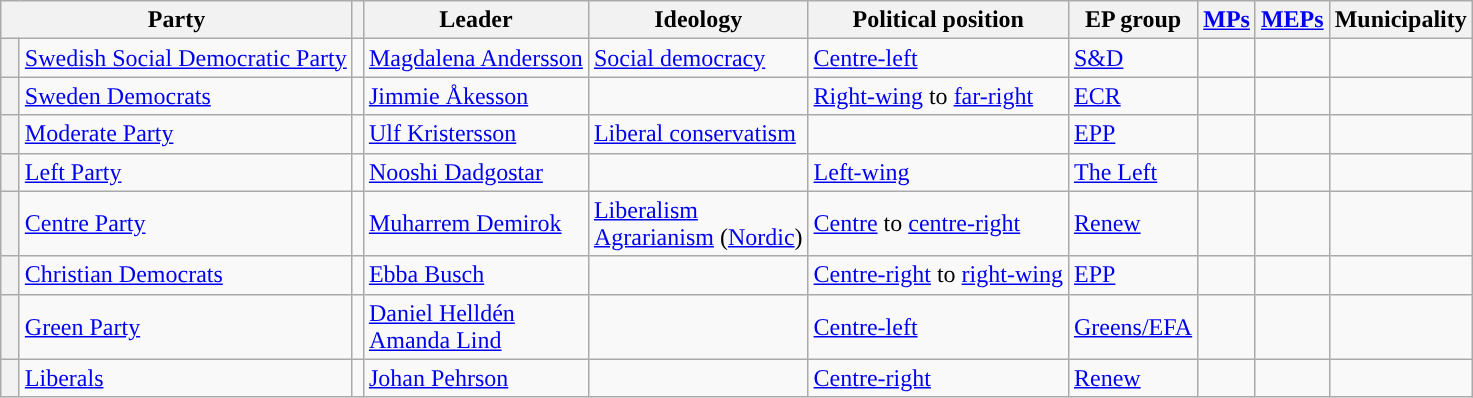<table class="wikitable sortable">
<tr>
<th colspan="2">Party</th>
<th></th>
<th>Leader</th>
<th class=unsortable>Ideology</th>
<th class=unsortable>Political position</th>
<th>EP group</th>
<th><a href='#'>MPs</a></th>
<th><a href='#'>MEPs</a></th>
<th>Municipality</th>
</tr>
<tr>
<th width=5px style="background-color: "></th>
<td><a href='#'>Swedish Social Democratic Party</a>  <br><small><em></em></small></td>
<td></td>
<td><a href='#'>Magdalena Andersson</a></td>
<td><a href='#'>Social democracy</a></td>
<td><a href='#'>Centre-left</a></td>
<td><a href='#'>S&D</a></td>
<td></td>
<td></td>
<td></td>
</tr>
<tr>
<th style="background-color: "></th>
<td><a href='#'>Sweden Democrats</a>  <br><small><em></em></small></td>
<td></td>
<td><a href='#'>Jimmie Åkesson</a></td>
<td></td>
<td><a href='#'>Right-wing</a> to <a href='#'>far-right</a></td>
<td><a href='#'>ECR</a></td>
<td></td>
<td></td>
<td></td>
</tr>
<tr>
<th style="background-color: "></th>
<td><a href='#'>Moderate Party</a>  <br><small><em></em></small></td>
<td></td>
<td><a href='#'>Ulf Kristersson</a></td>
<td><a href='#'>Liberal conservatism</a></td>
<td></td>
<td><a href='#'>EPP</a></td>
<td></td>
<td></td>
<td></td>
</tr>
<tr>
<th style="background-color: "></th>
<td><a href='#'>Left Party</a>  <br><small><em></em></small></td>
<td></td>
<td><a href='#'>Nooshi Dadgostar</a></td>
<td></td>
<td><a href='#'>Left-wing</a></td>
<td><a href='#'>The Left</a></td>
<td></td>
<td></td>
<td></td>
</tr>
<tr>
<th style="background-color: "></th>
<td><a href='#'>Centre Party</a>  <br><small><em></em></small></td>
<td></td>
<td><a href='#'>Muharrem Demirok</a></td>
<td><a href='#'>Liberalism</a><br><a href='#'>Agrarianism</a> (<a href='#'>Nordic</a>)</td>
<td><a href='#'>Centre</a> to <a href='#'>centre-right</a></td>
<td><a href='#'>Renew</a></td>
<td></td>
<td></td>
<td></td>
</tr>
<tr>
<th style="background-color: "></th>
<td><a href='#'>Christian Democrats</a>  <br><small><em></em></small></td>
<td></td>
<td><a href='#'>Ebba Busch</a></td>
<td></td>
<td><a href='#'>Centre-right</a> to <a href='#'>right-wing</a></td>
<td><a href='#'>EPP</a></td>
<td></td>
<td></td>
<td></td>
</tr>
<tr>
<th style="background-color: "></th>
<td><a href='#'>Green Party</a>  <br><small><em></em></small></td>
<td></td>
<td><a href='#'>Daniel Helldén</a><br><a href='#'>Amanda Lind</a></td>
<td></td>
<td><a href='#'>Centre-left</a></td>
<td><a href='#'>Greens/EFA</a></td>
<td></td>
<td></td>
<td></td>
</tr>
<tr>
<th style="background-color: "></th>
<td><a href='#'>Liberals</a>  <br><small><em></em></small></td>
<td></td>
<td><a href='#'>Johan Pehrson</a></td>
<td></td>
<td><a href='#'>Centre-right</a></td>
<td><a href='#'>Renew</a></td>
<td></td>
<td></td>
<td></td>
</tr>
</table>
